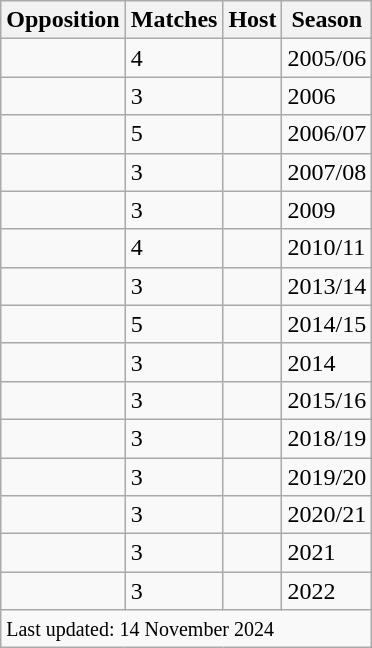<table class="wikitable plainrowheaders sortable">
<tr>
<th scope=col>Opposition</th>
<th scope=col style="text-align:center">Matches</th>
<th scope=col>Host</th>
<th scope=col style="text-align:center">Season</th>
</tr>
<tr>
<td></td>
<td>4</td>
<td></td>
<td>2005/06</td>
</tr>
<tr>
<td></td>
<td>3</td>
<td></td>
<td>2006</td>
</tr>
<tr>
<td></td>
<td>5</td>
<td></td>
<td>2006/07</td>
</tr>
<tr>
<td></td>
<td>3</td>
<td></td>
<td>2007/08</td>
</tr>
<tr>
<td></td>
<td>3</td>
<td></td>
<td>2009</td>
</tr>
<tr>
<td></td>
<td>4</td>
<td></td>
<td>2010/11</td>
</tr>
<tr>
<td></td>
<td>3</td>
<td></td>
<td>2013/14</td>
</tr>
<tr>
<td></td>
<td>5</td>
<td></td>
<td>2014/15</td>
</tr>
<tr>
<td></td>
<td>3</td>
<td></td>
<td>2014</td>
</tr>
<tr>
<td></td>
<td>3</td>
<td></td>
<td>2015/16</td>
</tr>
<tr>
<td></td>
<td>3</td>
<td></td>
<td>2018/19</td>
</tr>
<tr>
<td></td>
<td>3</td>
<td></td>
<td>2019/20</td>
</tr>
<tr>
<td></td>
<td>3</td>
<td></td>
<td>2020/21</td>
</tr>
<tr>
<td></td>
<td>3</td>
<td></td>
<td>2021</td>
</tr>
<tr>
<td></td>
<td>3</td>
<td></td>
<td>2022</td>
</tr>
<tr class=sortbottom>
<td colspan=5><small>Last updated: 14 November 2024</small></td>
</tr>
</table>
